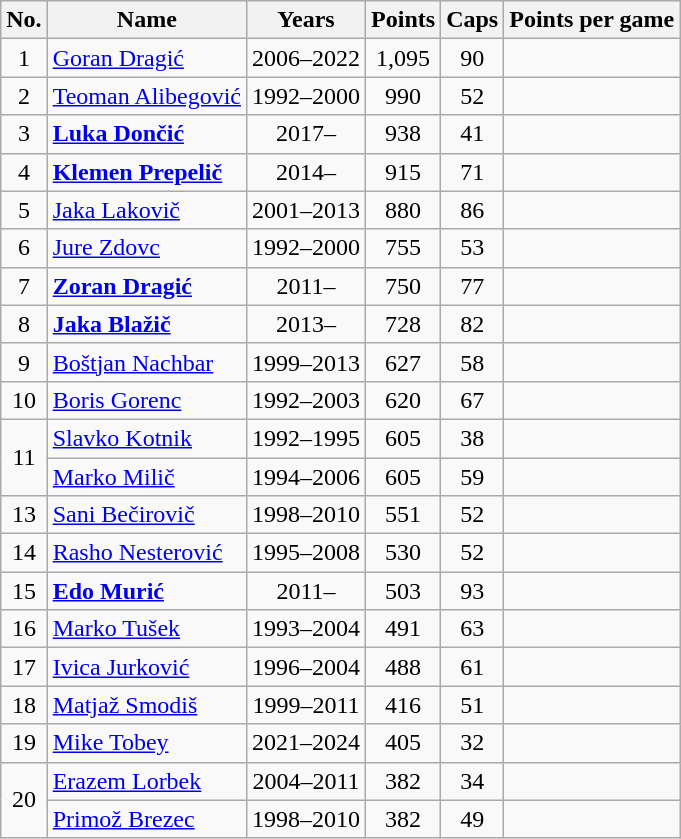<table class="wikitable sortable" style="text-align: center;">
<tr>
<th>No.</th>
<th class="unsortable">Name</th>
<th class="unsortable">Years</th>
<th>Points</th>
<th>Caps</th>
<th>Points per game</th>
</tr>
<tr>
<td>1</td>
<td style="text-align: left;"><a href='#'>Goran Dragić</a></td>
<td>2006–2022</td>
<td>1,095</td>
<td>90</td>
<td></td>
</tr>
<tr>
<td>2</td>
<td style="text-align: left;"><a href='#'>Teoman Alibegović</a></td>
<td>1992–2000</td>
<td>990</td>
<td>52</td>
<td></td>
</tr>
<tr>
<td>3</td>
<td style="text-align: left;"><strong><a href='#'>Luka Dončić</a></strong></td>
<td>2017–</td>
<td>938</td>
<td>41</td>
<td></td>
</tr>
<tr>
<td>4</td>
<td style="text-align: left;"><strong><a href='#'>Klemen Prepelič</a></strong></td>
<td>2014–</td>
<td>915</td>
<td>71</td>
<td></td>
</tr>
<tr>
<td>5</td>
<td style="text-align: left;"><a href='#'>Jaka Lakovič</a></td>
<td>2001–2013</td>
<td>880</td>
<td>86</td>
<td></td>
</tr>
<tr>
<td>6</td>
<td style="text-align: left;"><a href='#'>Jure Zdovc</a></td>
<td>1992–2000</td>
<td>755</td>
<td>53</td>
<td></td>
</tr>
<tr>
<td>7</td>
<td style="text-align: left;"><strong><a href='#'>Zoran Dragić</a></strong></td>
<td>2011–</td>
<td>750</td>
<td>77</td>
<td></td>
</tr>
<tr>
<td>8</td>
<td style="text-align: left;"><strong><a href='#'>Jaka Blažič</a></strong></td>
<td>2013–</td>
<td>728</td>
<td>82</td>
<td></td>
</tr>
<tr>
<td>9</td>
<td style="text-align: left;"><a href='#'>Boštjan Nachbar</a></td>
<td>1999–2013</td>
<td>627</td>
<td>58</td>
<td></td>
</tr>
<tr>
<td>10</td>
<td style="text-align: left;"><a href='#'>Boris Gorenc</a></td>
<td>1992–2003</td>
<td>620</td>
<td>67</td>
<td></td>
</tr>
<tr>
<td rowspan=2>11</td>
<td style="text-align: left;"><a href='#'>Slavko Kotnik</a></td>
<td>1992–1995</td>
<td>605</td>
<td>38</td>
<td></td>
</tr>
<tr>
<td style="text-align: left;"><a href='#'>Marko Milič</a></td>
<td>1994–2006</td>
<td>605</td>
<td>59</td>
<td></td>
</tr>
<tr>
<td>13</td>
<td style="text-align: left;"><a href='#'>Sani Bečirovič</a></td>
<td>1998–2010</td>
<td>551</td>
<td>52</td>
<td></td>
</tr>
<tr>
<td>14</td>
<td style="text-align: left;"><a href='#'>Rasho Nesterović</a></td>
<td>1995–2008</td>
<td>530</td>
<td>52</td>
<td></td>
</tr>
<tr>
<td>15</td>
<td style="text-align: left;"><strong><a href='#'>Edo Murić</a></strong></td>
<td>2011–</td>
<td>503</td>
<td>93</td>
<td></td>
</tr>
<tr>
<td>16</td>
<td style="text-align: left;"><a href='#'>Marko Tušek</a></td>
<td>1993–2004</td>
<td>491</td>
<td>63</td>
<td></td>
</tr>
<tr>
<td>17</td>
<td style="text-align: left;"><a href='#'>Ivica Jurković</a></td>
<td>1996–2004</td>
<td>488</td>
<td>61</td>
<td></td>
</tr>
<tr>
<td>18</td>
<td style="text-align: left;"><a href='#'>Matjaž Smodiš</a></td>
<td>1999–2011</td>
<td>416</td>
<td>51</td>
<td></td>
</tr>
<tr>
<td>19</td>
<td style="text-align: left;"><a href='#'>Mike Tobey</a></td>
<td>2021–2024</td>
<td>405</td>
<td>32</td>
<td></td>
</tr>
<tr>
<td rowspan=2>20</td>
<td style="text-align: left;"><a href='#'>Erazem Lorbek</a></td>
<td>2004–2011</td>
<td>382</td>
<td>34</td>
<td></td>
</tr>
<tr>
<td style="text-align: left;"><a href='#'>Primož Brezec</a></td>
<td>1998–2010</td>
<td>382</td>
<td>49</td>
<td></td>
</tr>
</table>
